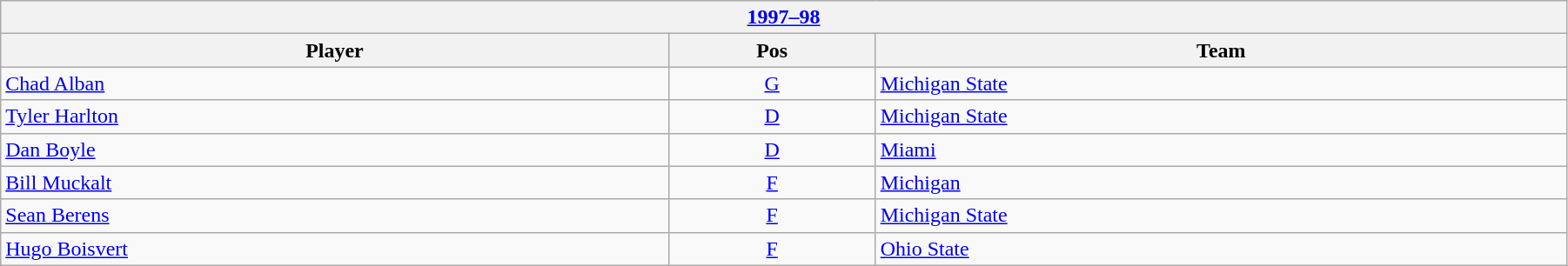<table class="wikitable" width=95%>
<tr>
<th colspan=3><a href='#'>1997–98</a></th>
</tr>
<tr>
<th>Player</th>
<th>Pos</th>
<th>Team</th>
</tr>
<tr>
<td><a href='#'>Chad Alban</a></td>
<td style="text-align:center;"><a href='#'>G</a></td>
<td><a href='#'>Michigan State</a></td>
</tr>
<tr>
<td><a href='#'>Tyler Harlton</a></td>
<td style="text-align:center;"><a href='#'>D</a></td>
<td><a href='#'>Michigan State</a></td>
</tr>
<tr>
<td><a href='#'>Dan Boyle</a></td>
<td style="text-align:center;"><a href='#'>D</a></td>
<td><a href='#'>Miami</a></td>
</tr>
<tr>
<td><a href='#'>Bill Muckalt</a></td>
<td style="text-align:center;"><a href='#'>F</a></td>
<td><a href='#'>Michigan</a></td>
</tr>
<tr>
<td><a href='#'>Sean Berens</a></td>
<td style="text-align:center;"><a href='#'>F</a></td>
<td><a href='#'>Michigan State</a></td>
</tr>
<tr>
<td><a href='#'>Hugo Boisvert</a></td>
<td style="text-align:center;"><a href='#'>F</a></td>
<td><a href='#'>Ohio State</a></td>
</tr>
</table>
